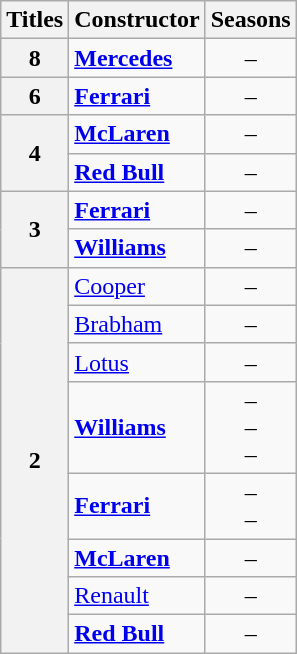<table class="wikitable">
<tr>
<th scope="col">Titles</th>
<th scope="col">Constructor</th>
<th scope="col">Seasons</th>
</tr>
<tr style="text-align:center;">
<th>8</th>
<td align=left><strong><a href='#'>Mercedes</a></strong></td>
<td>–</td>
</tr>
<tr style="text-align:center;">
<th>6</th>
<td align=left><strong><a href='#'>Ferrari</a></strong></td>
<td>–</td>
</tr>
<tr style="text-align:center;">
<th rowspan=2>4</th>
<td align=left><strong><a href='#'>McLaren</a></strong></td>
<td>–</td>
</tr>
<tr style="text-align:center;">
<td align=left><strong><a href='#'>Red Bull</a></strong></td>
<td>–</td>
</tr>
<tr style="text-align:center;">
<th rowspan=2>3</th>
<td align=left><strong><a href='#'>Ferrari</a></strong></td>
<td>–</td>
</tr>
<tr style="text-align:center;">
<td align=left><strong><a href='#'>Williams</a></strong></td>
<td>–</td>
</tr>
<tr style="text-align:center;">
<th rowspan=8>2</th>
<td align=left><a href='#'>Cooper</a></td>
<td>–</td>
</tr>
<tr style="text-align:center;">
<td align=left><a href='#'>Brabham</a></td>
<td>–</td>
</tr>
<tr style="text-align:center;">
<td align=left><a href='#'>Lotus</a></td>
<td>–</td>
</tr>
<tr style="text-align:center;">
<td align=left><strong><a href='#'>Williams</a></strong></td>
<td>–<br>–<br>–</td>
</tr>
<tr style="text-align:center;">
<td align=left><strong><a href='#'>Ferrari</a></strong></td>
<td>–<br>–</td>
</tr>
<tr style="text-align:center;">
<td align=left><strong><a href='#'>McLaren</a></strong></td>
<td>–</td>
</tr>
<tr style="text-align:center;">
<td align=left><a href='#'>Renault</a></td>
<td>–</td>
</tr>
<tr style="text-align:center;">
<td align=left><strong><a href='#'>Red Bull</a></strong></td>
<td>–</td>
</tr>
</table>
